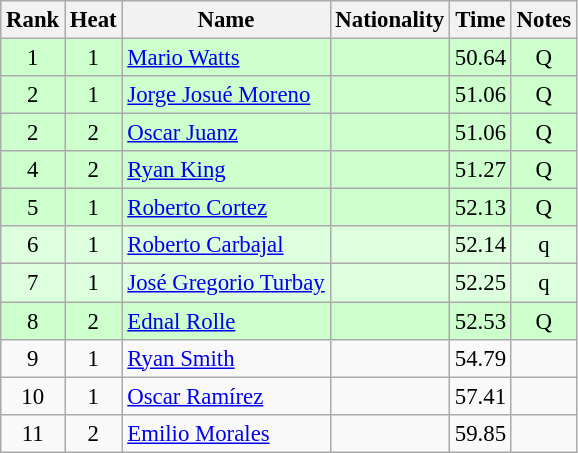<table class="wikitable sortable" style="text-align:center;font-size:95%">
<tr>
<th>Rank</th>
<th>Heat</th>
<th>Name</th>
<th>Nationality</th>
<th>Time</th>
<th>Notes</th>
</tr>
<tr bgcolor=ccffcc>
<td>1</td>
<td>1</td>
<td align=left><a href='#'>Mario Watts</a></td>
<td align=left></td>
<td>50.64</td>
<td>Q</td>
</tr>
<tr bgcolor=ccffcc>
<td>2</td>
<td>1</td>
<td align=left><a href='#'>Jorge Josué Moreno</a></td>
<td align=left></td>
<td>51.06</td>
<td>Q</td>
</tr>
<tr bgcolor=ccffcc>
<td>2</td>
<td>2</td>
<td align=left><a href='#'>Oscar Juanz</a></td>
<td align=left></td>
<td>51.06</td>
<td>Q</td>
</tr>
<tr bgcolor=ccffcc>
<td>4</td>
<td>2</td>
<td align=left><a href='#'>Ryan King</a></td>
<td align=left></td>
<td>51.27</td>
<td>Q</td>
</tr>
<tr bgcolor=ccffcc>
<td>5</td>
<td>1</td>
<td align=left><a href='#'>Roberto Cortez</a></td>
<td align=left></td>
<td>52.13</td>
<td>Q</td>
</tr>
<tr bgcolor=ddffdd>
<td>6</td>
<td>1</td>
<td align=left><a href='#'>Roberto Carbajal</a></td>
<td align=left></td>
<td>52.14</td>
<td>q</td>
</tr>
<tr bgcolor=ddffdd>
<td>7</td>
<td>1</td>
<td align=left><a href='#'>José Gregorio Turbay</a></td>
<td align=left></td>
<td>52.25</td>
<td>q</td>
</tr>
<tr bgcolor=ccffcc>
<td>8</td>
<td>2</td>
<td align=left><a href='#'>Ednal Rolle</a></td>
<td align=left></td>
<td>52.53</td>
<td>Q</td>
</tr>
<tr>
<td>9</td>
<td>1</td>
<td align=left><a href='#'>Ryan Smith</a></td>
<td align=left></td>
<td>54.79</td>
<td></td>
</tr>
<tr>
<td>10</td>
<td>1</td>
<td align=left><a href='#'>Oscar Ramírez</a></td>
<td align=left></td>
<td>57.41</td>
<td></td>
</tr>
<tr>
<td>11</td>
<td>2</td>
<td align=left><a href='#'>Emilio Morales</a></td>
<td align=left></td>
<td>59.85</td>
<td></td>
</tr>
</table>
